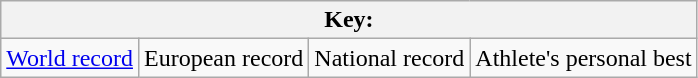<table class="wikitable">
<tr>
<th colspan=4>Key:</th>
</tr>
<tr>
<td><a href='#'>World record</a></td>
<td>European record</td>
<td>National record</td>
<td>Athlete's personal best</td>
</tr>
</table>
